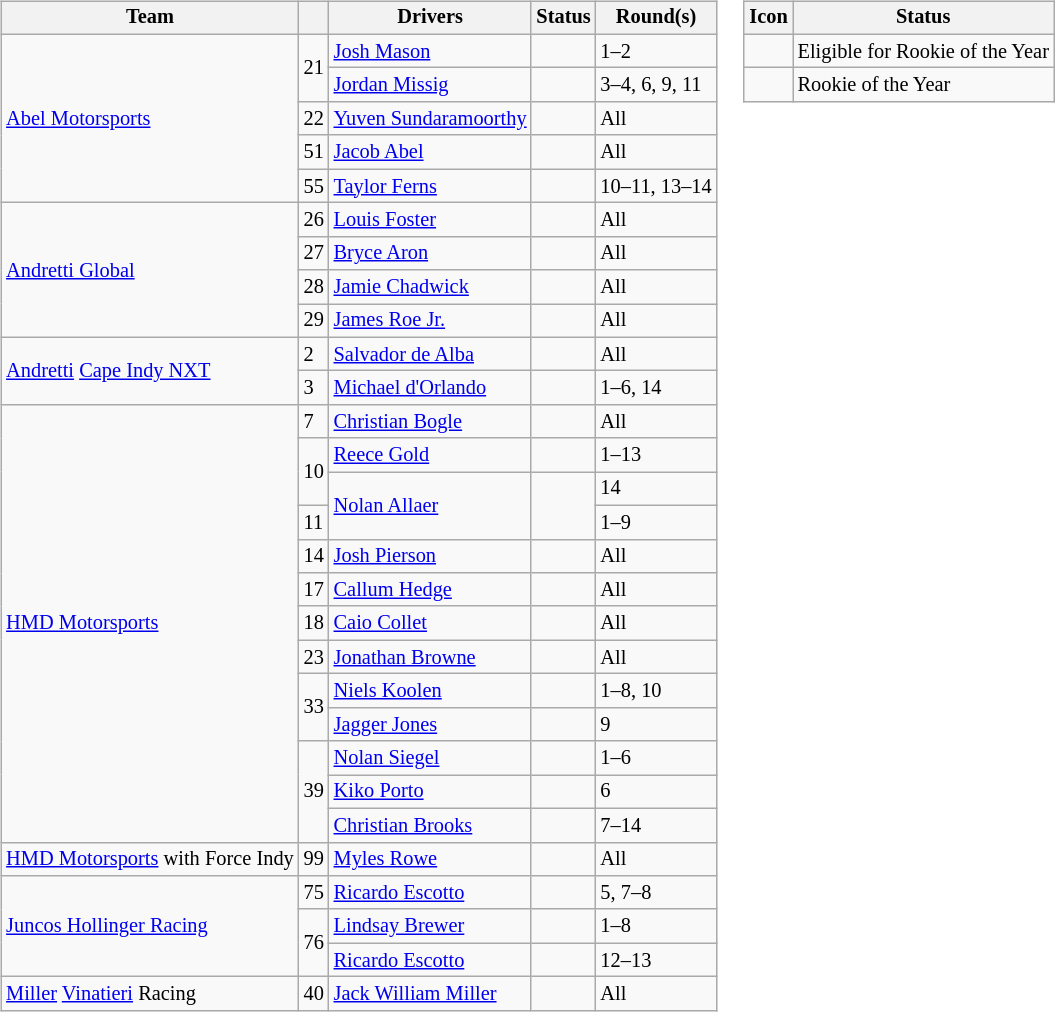<table>
<tr>
<td><br><table class="wikitable" style="font-size:85%">
<tr>
<th>Team</th>
<th></th>
<th>Drivers</th>
<th>Status</th>
<th>Round(s)</th>
</tr>
<tr>
<td rowspan="5"><a href='#'>Abel Motorsports</a></td>
<td rowspan="2">21</td>
<td> <a href='#'>Josh Mason</a></td>
<td align=center></td>
<td>1–2</td>
</tr>
<tr>
<td> <a href='#'>Jordan Missig</a></td>
<td align=center></td>
<td>3–4, 6, 9, 11</td>
</tr>
<tr>
<td>22</td>
<td nowrap> <a href='#'>Yuven Sundaramoorthy</a></td>
<td align=center></td>
<td>All</td>
</tr>
<tr>
<td>51</td>
<td> <a href='#'>Jacob Abel</a></td>
<td></td>
<td>All</td>
</tr>
<tr>
<td>55</td>
<td> <a href='#'>Taylor Ferns</a></td>
<td align=center></td>
<td nowrap>10–11, 13–14</td>
</tr>
<tr>
<td rowspan="4"><a href='#'>Andretti Global</a></td>
<td>26</td>
<td> <a href='#'>Louis Foster</a></td>
<td></td>
<td>All</td>
</tr>
<tr>
<td>27</td>
<td> <a href='#'>Bryce Aron</a></td>
<td align=center></td>
<td>All</td>
</tr>
<tr>
<td>28</td>
<td> <a href='#'>Jamie Chadwick</a></td>
<td></td>
<td>All</td>
</tr>
<tr>
<td>29</td>
<td> <a href='#'>James Roe Jr.</a></td>
<td></td>
<td>All</td>
</tr>
<tr>
<td rowspan="2"><a href='#'>Andretti</a> <a href='#'>Cape Indy NXT</a></td>
<td>2</td>
<td> <a href='#'>Salvador de Alba</a></td>
<td align=center></td>
<td>All</td>
</tr>
<tr>
<td>3</td>
<td> <a href='#'>Michael d'Orlando</a></td>
<td align=center></td>
<td>1–6, 14</td>
</tr>
<tr>
<td rowspan="13"><a href='#'>HMD Motorsports</a></td>
<td>7</td>
<td> <a href='#'>Christian Bogle</a></td>
<td></td>
<td>All</td>
</tr>
<tr>
<td rowspan=2>10</td>
<td> <a href='#'>Reece Gold</a></td>
<td></td>
<td>1–13</td>
</tr>
<tr>
<td rowspan=2> <a href='#'>Nolan Allaer</a></td>
<td rowspan=2 align=center></td>
<td>14</td>
</tr>
<tr>
<td>11</td>
<td>1–9</td>
</tr>
<tr>
<td>14</td>
<td> <a href='#'>Josh Pierson</a></td>
<td></td>
<td>All</td>
</tr>
<tr>
<td>17</td>
<td> <a href='#'>Callum Hedge</a></td>
<td align=center></td>
<td>All</td>
</tr>
<tr>
<td>18</td>
<td> <a href='#'>Caio Collet</a></td>
<td align=center></td>
<td>All</td>
</tr>
<tr>
<td>23</td>
<td> <a href='#'>Jonathan Browne</a></td>
<td align=center></td>
<td>All</td>
</tr>
<tr>
<td rowspan="2">33</td>
<td> <a href='#'>Niels Koolen</a></td>
<td align=center></td>
<td>1–8, 10</td>
</tr>
<tr>
<td> <a href='#'>Jagger Jones</a></td>
<td></td>
<td>9</td>
</tr>
<tr>
<td rowspan="3">39</td>
<td> <a href='#'>Nolan Siegel</a></td>
<td></td>
<td>1–6</td>
</tr>
<tr>
<td> <a href='#'>Kiko Porto</a></td>
<td align=center></td>
<td>6</td>
</tr>
<tr>
<td> <a href='#'>Christian Brooks</a></td>
<td align=center></td>
<td>7–14</td>
</tr>
<tr>
<td nowrap><a href='#'>HMD Motorsports</a> with Force Indy</td>
<td>99</td>
<td> <a href='#'>Myles Rowe</a></td>
<td align=center></td>
<td>All</td>
</tr>
<tr>
<td rowspan="3"><a href='#'>Juncos Hollinger Racing</a></td>
<td>75</td>
<td> <a href='#'>Ricardo Escotto</a></td>
<td align=center></td>
<td nowrap>5, 7–8</td>
</tr>
<tr>
<td rowspan="2">76</td>
<td> <a href='#'>Lindsay Brewer</a></td>
<td align="center"></td>
<td>1–8</td>
</tr>
<tr>
<td> <a href='#'>Ricardo Escotto</a></td>
<td align="center"></td>
<td>12–13</td>
</tr>
<tr>
<td><a href='#'>Miller</a> <a href='#'>Vinatieri</a> Racing</td>
<td>40</td>
<td> <a href='#'>Jack William Miller</a></td>
<td align=center></td>
<td>All</td>
</tr>
</table>
</td>
<td valign="top"><br><table class="wikitable" style="font-size: 85%;">
<tr>
<th>Icon</th>
<th>Status</th>
</tr>
<tr>
<td align=center></td>
<td>Eligible for Rookie of the Year</td>
</tr>
<tr>
<td align=center></td>
<td>Rookie of the Year</td>
</tr>
</table>
</td>
</tr>
</table>
